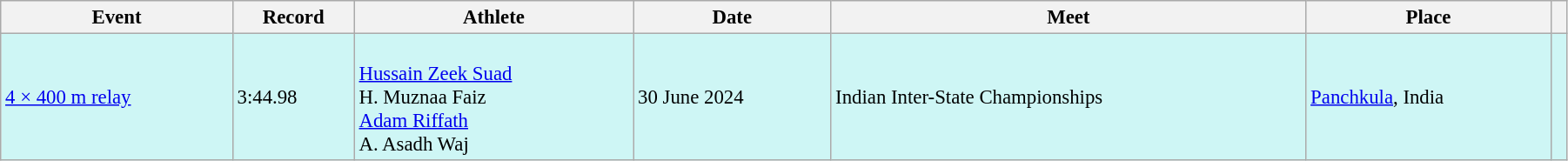<table class="wikitable" style="font-size:95%; width: 95%;">
<tr>
<th>Event</th>
<th>Record</th>
<th>Athlete</th>
<th>Date</th>
<th>Meet</th>
<th>Place</th>
<th></th>
</tr>
<tr bgcolor="#CEF6F5">
<td><a href='#'>4 × 400 m relay</a></td>
<td>3:44.98</td>
<td><br><a href='#'>Hussain Zeek Suad</a><br> H. Muznaa Faiz<br><a href='#'>Adam Riffath</a><br>A. Asadh Waj</td>
<td>30 June 2024</td>
<td>Indian Inter-State Championships</td>
<td><a href='#'>Panchkula</a>, India</td>
<td></td>
</tr>
</table>
